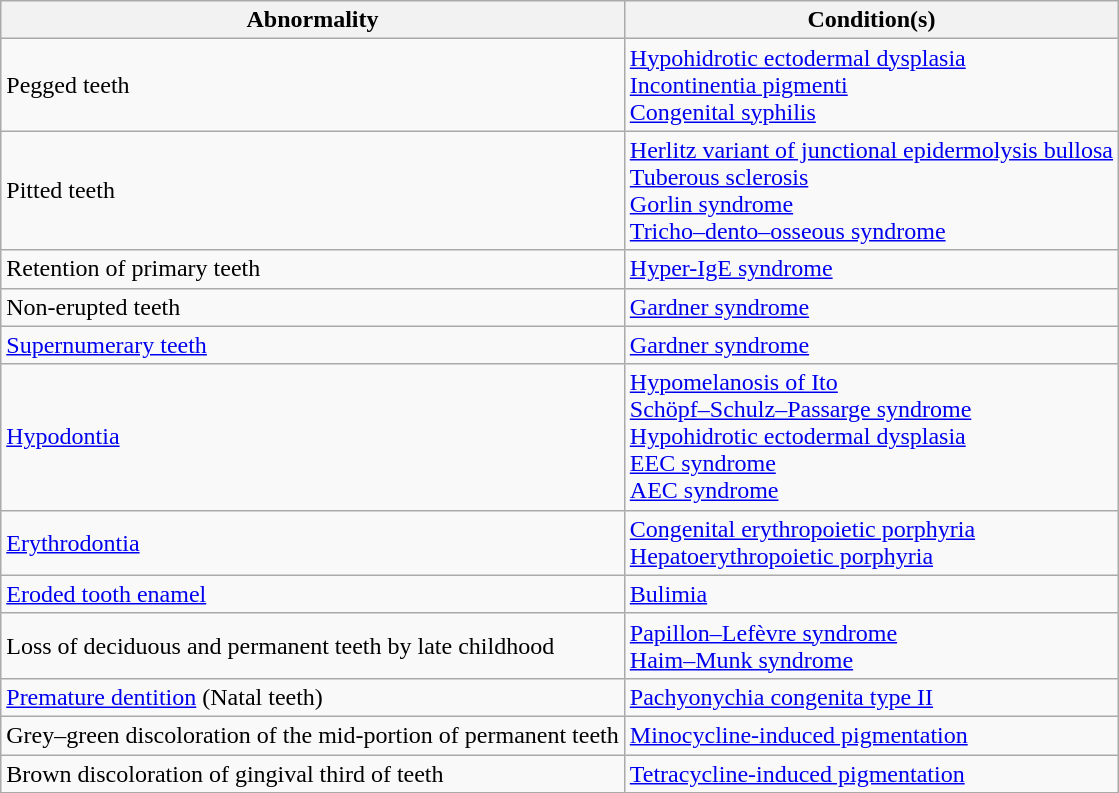<table class="wikitable">
<tr>
<th>Abnormality</th>
<th>Condition(s)</th>
</tr>
<tr>
<td>Pegged teeth</td>
<td><a href='#'>Hypohidrotic ectodermal dysplasia</a><br><a href='#'>Incontinentia pigmenti</a><br><a href='#'>Congenital syphilis</a></td>
</tr>
<tr>
<td>Pitted teeth</td>
<td><a href='#'>Herlitz variant of junctional epidermolysis bullosa</a><br><a href='#'>Tuberous sclerosis</a><br><a href='#'>Gorlin syndrome</a><br><a href='#'>Tricho–dento–osseous syndrome</a></td>
</tr>
<tr>
<td>Retention of primary teeth</td>
<td><a href='#'>Hyper-IgE syndrome</a></td>
</tr>
<tr>
<td>Non-erupted teeth</td>
<td><a href='#'>Gardner syndrome</a></td>
</tr>
<tr>
<td><a href='#'>Supernumerary teeth</a></td>
<td><a href='#'>Gardner syndrome</a></td>
</tr>
<tr>
<td><a href='#'>Hypodontia</a></td>
<td><a href='#'>Hypomelanosis of Ito</a><br><a href='#'>Schöpf–Schulz–Passarge syndrome</a><br><a href='#'>Hypohidrotic ectodermal dysplasia</a><br><a href='#'>EEC syndrome</a><br><a href='#'>AEC syndrome</a></td>
</tr>
<tr>
<td><a href='#'>Erythrodontia</a></td>
<td><a href='#'>Congenital erythropoietic porphyria</a><br><a href='#'>Hepatoerythropoietic porphyria</a></td>
</tr>
<tr>
<td><a href='#'>Eroded tooth enamel</a></td>
<td><a href='#'>Bulimia</a></td>
</tr>
<tr>
<td>Loss of deciduous and permanent teeth by late childhood</td>
<td><a href='#'>Papillon–Lefèvre syndrome</a><br><a href='#'>Haim–Munk syndrome</a></td>
</tr>
<tr>
<td><a href='#'>Premature dentition</a> (Natal teeth)</td>
<td><a href='#'>Pachyonychia congenita type II</a></td>
</tr>
<tr>
<td>Grey–green discoloration of the mid-portion of permanent teeth</td>
<td><a href='#'>Minocycline-induced pigmentation</a></td>
</tr>
<tr>
<td>Brown discoloration of gingival third of teeth</td>
<td><a href='#'>Tetracycline-induced pigmentation</a></td>
</tr>
</table>
